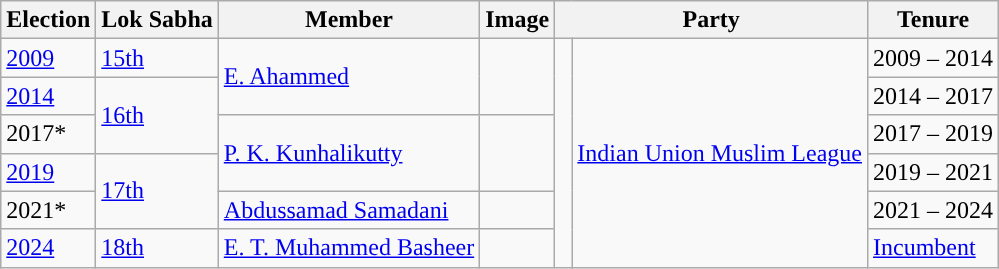<table class="wikitable sortable">
<tr>
<th>Election</th>
<th>Lok Sabha</th>
<th>Member</th>
<th>Image</th>
<th colspan="2">Party</th>
<th>Tenure</th>
</tr>
<tr>
<td><a href='#'>2009</a></td>
<td><a href='#'>15th</a></td>
<td rowspan="2"><a href='#'>E. Ahammed</a></td>
<td rowspan=2></td>
<td rowspan="6" width="4px" style="background-color: "></td>
<td rowspan="6"><a href='#'>Indian Union Muslim League</a></td>
<td>2009 – 2014</td>
</tr>
<tr>
<td><a href='#'>2014</a></td>
<td rowspan="2"><a href='#'>16th</a></td>
<td>2014 – 2017</td>
</tr>
<tr>
<td>2017*</td>
<td rowspan="2"><a href='#'>P. K. Kunhalikutty</a></td>
<td rowspan=2></td>
<td>2017 – 2019</td>
</tr>
<tr>
<td><a href='#'>2019</a></td>
<td rowspan="2"><a href='#'>17th</a></td>
<td>2019 – 2021</td>
</tr>
<tr>
<td>2021*</td>
<td><a href='#'>Abdussamad Samadani</a></td>
<td></td>
<td>2021 – 2024</td>
</tr>
<tr>
<td><a href='#'>2024</a></td>
<td><a href='#'>18th</a></td>
<td><a href='#'>E. T. Muhammed Basheer</a></td>
<td></td>
<td><a href='#'>Incumbent</a></td>
</tr>
</table>
